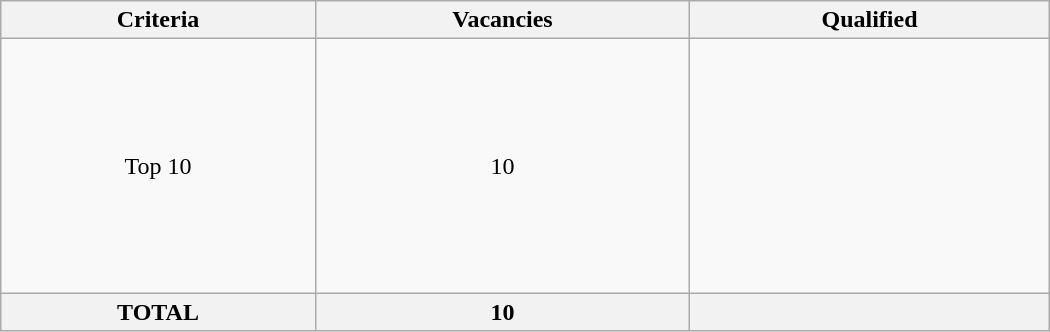<table class = "wikitable" width=700>
<tr>
<th>Criteria</th>
<th>Vacancies</th>
<th>Qualified</th>
</tr>
<tr>
<td align="center">Top 10</td>
<td align="center">10</td>
<td><br><br><br><br><br><br><br><br><br></td>
</tr>
<tr>
<th>TOTAL</th>
<th>10</th>
<th></th>
</tr>
</table>
